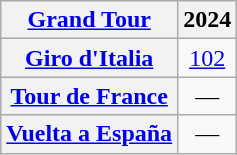<table class="wikitable plainrowheaders">
<tr>
<th scope="col"><a href='#'>Grand Tour</a></th>
<th scope="col">2024</th>
</tr>
<tr style="text-align:center;">
<th scope="row"> <a href='#'>Giro d'Italia</a></th>
<td><a href='#'>102</a></td>
</tr>
<tr style="text-align:center;">
<th scope="row"> <a href='#'>Tour de France</a></th>
<td>—</td>
</tr>
<tr style="text-align:center;">
<th scope="row"> <a href='#'>Vuelta a España</a></th>
<td>—</td>
</tr>
</table>
